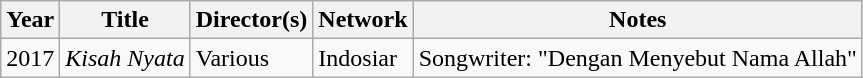<table class="wikitable sortable">
<tr>
<th>Year</th>
<th>Title</th>
<th>Director(s)</th>
<th>Network</th>
<th>Notes</th>
</tr>
<tr>
<td>2017</td>
<td><em>Kisah Nyata</em></td>
<td>Various</td>
<td>Indosiar</td>
<td>Songwriter: "Dengan Menyebut Nama Allah"</td>
</tr>
</table>
